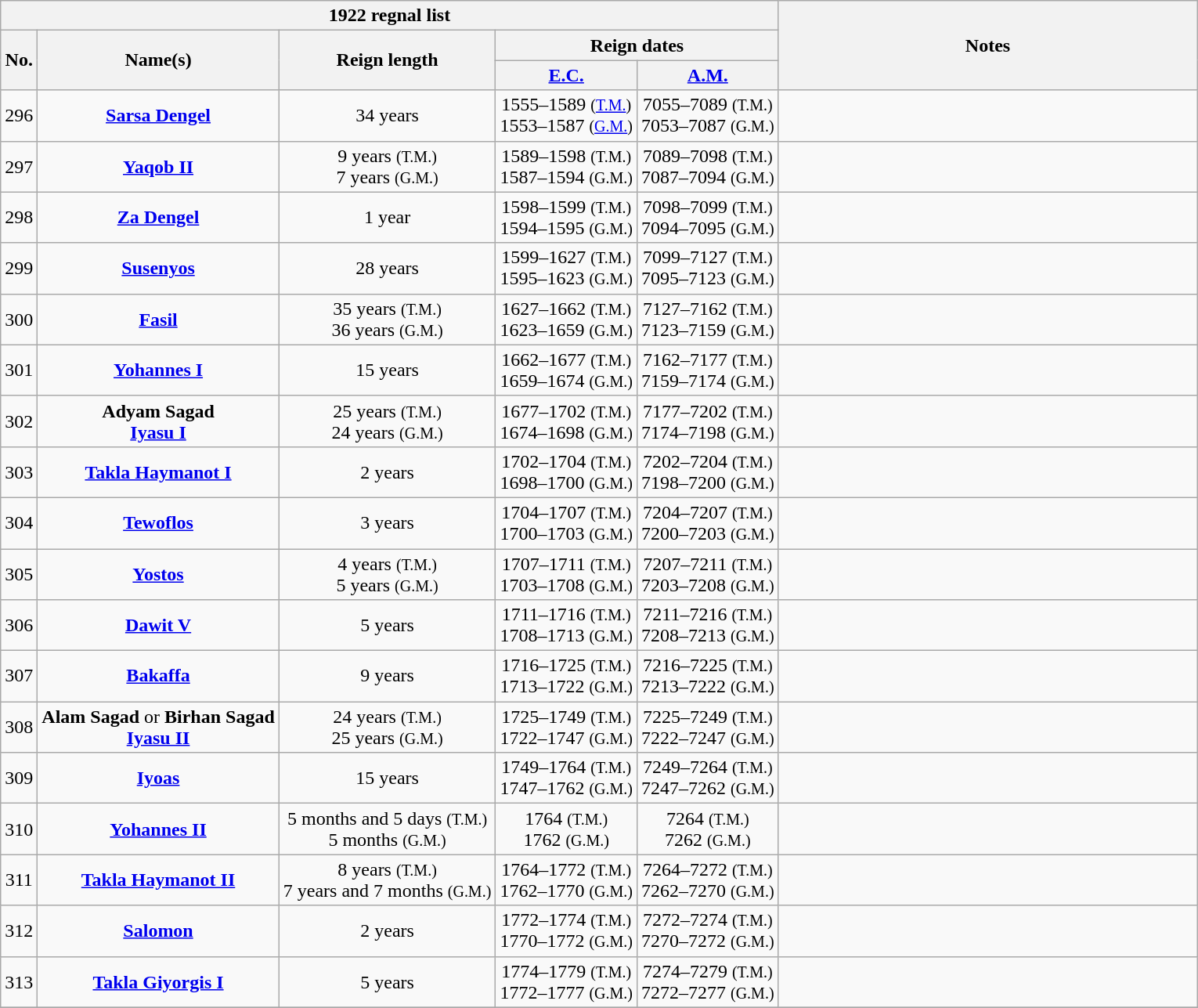<table class="wikitable" style="text-align:center;">
<tr>
<th colspan="5">1922 regnal list</th>
<th rowspan="3" width="35%">Notes</th>
</tr>
<tr>
<th rowspan="2">No.<br></th>
<th rowspan="2">Name(s)<br></th>
<th rowspan="2">Reign length<br></th>
<th colspan="2">Reign dates</th>
</tr>
<tr>
<th><a href='#'>E.C.</a></th>
<th><a href='#'>A.M.</a></th>
</tr>
<tr>
<td>296</td>
<td><strong><a href='#'>Sarsa Dengel</a></strong></td>
<td>34 years</td>
<td>1555–1589 <small>(<a href='#'>T.M.</a>)</small><br>1553–1587 <small>(<a href='#'>G.M.</a>)</small></td>
<td>7055–7089 <small>(T.M.)</small><br>7053–7087 <small>(G.M.)</small></td>
<td><br></td>
</tr>
<tr>
<td>297</td>
<td><strong><a href='#'>Yaqob II</a></strong></td>
<td>9 years <small>(T.M.)</small><br>7 years <small>(G.M.)</small></td>
<td>1589–1598 <small>(T.M.)</small><br>1587–1594 <small>(G.M.)</small></td>
<td>7089–7098 <small>(T.M.)</small><br>7087–7094 <small>(G.M.)</small></td>
<td><br></td>
</tr>
<tr>
<td>298</td>
<td><strong><a href='#'>Za Dengel</a></strong></td>
<td>1 year</td>
<td>1598–1599 <small>(T.M.)</small><br>1594–1595 <small>(G.M.)</small></td>
<td>7098–7099 <small>(T.M.)</small><br>7094–7095 <small>(G.M.)</small></td>
<td><br></td>
</tr>
<tr>
<td>299</td>
<td><strong><a href='#'>Susenyos</a></strong></td>
<td>28 years</td>
<td>1599–1627 <small>(T.M.)</small><br>1595–1623 <small>(G.M.)</small></td>
<td>7099–7127 <small>(T.M.)</small><br>7095–7123 <small>(G.M.)</small></td>
<td><br></td>
</tr>
<tr>
<td>300</td>
<td><strong><a href='#'>Fasil</a></strong></td>
<td>35 years <small>(T.M.)</small><br>36 years <small>(G.M.)</small></td>
<td>1627–1662 <small>(T.M.)</small><br> 1623–1659 <small>(G.M.)</small></td>
<td>7127–7162 <small>(T.M.)</small><br> 7123–7159 <small>(G.M.)</small></td>
<td><br></td>
</tr>
<tr>
<td>301</td>
<td><strong><a href='#'>Yohannes I</a></strong></td>
<td>15 years</td>
<td>1662–1677 <small>(T.M.)</small><br>1659–1674 <small>(G.M.)</small></td>
<td>7162–7177 <small>(T.M.)</small><br>7159–7174 <small>(G.M.)</small></td>
<td><br></td>
</tr>
<tr>
<td>302</td>
<td><strong>Adyam Sagad</strong><br><strong><a href='#'>Iyasu I</a></strong></td>
<td>25 years <small>(T.M.)</small><br>24 years <small>(G.M.)</small></td>
<td>1677–1702 <small>(T.M.)</small><br>1674–1698 <small>(G.M.)</small></td>
<td>7177–7202 <small>(T.M.)</small><br>7174–7198 <small>(G.M.)</small></td>
<td><br></td>
</tr>
<tr>
<td>303</td>
<td><strong><a href='#'>Takla Haymanot I</a></strong></td>
<td>2 years</td>
<td>1702–1704 <small>(T.M.)</small><br>1698–1700 <small>(G.M.)</small></td>
<td>7202–7204 <small>(T.M.)</small><br>7198–7200 <small>(G.M.)</small></td>
<td><br></td>
</tr>
<tr>
<td>304</td>
<td><strong><a href='#'>Tewoflos</a></strong></td>
<td>3 years</td>
<td>1704–1707 <small>(T.M.)</small><br>1700–1703 <small>(G.M.)</small></td>
<td>7204–7207 <small>(T.M.)</small><br>7200–7203 <small>(G.M.)</small></td>
<td><br></td>
</tr>
<tr>
<td>305</td>
<td><strong><a href='#'>Yostos</a></strong></td>
<td>4 years <small>(T.M.)</small><br>5 years <small>(G.M.)</small></td>
<td>1707–1711 <small>(T.M.)</small><br>1703–1708 <small>(G.M.)</small></td>
<td>7207–7211 <small>(T.M.)</small><br>7203–7208 <small>(G.M.)</small></td>
<td><br></td>
</tr>
<tr>
<td>306</td>
<td><strong><a href='#'>Dawit V</a></strong></td>
<td>5 years</td>
<td>1711–1716 <small>(T.M.)</small><br>1708–1713 <small>(G.M.)</small></td>
<td>7211–7216 <small>(T.M.)</small><br>7208–7213 <small>(G.M.)</small></td>
<td><br></td>
</tr>
<tr>
<td>307</td>
<td><strong><a href='#'>Bakaffa</a></strong></td>
<td>9 years</td>
<td>1716–1725 <small>(T.M.)</small><br>1713–1722 <small>(G.M.)</small></td>
<td>7216–7225 <small>(T.M.)</small><br>7213–7222 <small>(G.M.)</small></td>
<td><br></td>
</tr>
<tr>
<td>308</td>
<td><strong>Alam Sagad</strong> or <strong>Birhan Sagad</strong><br><strong><a href='#'>Iyasu II</a></strong></td>
<td>24 years <small>(T.M.)</small><br>25 years <small>(G.M.)</small></td>
<td>1725–1749 <small>(T.M.)</small><br>1722–1747 <small>(G.M.)</small></td>
<td>7225–7249 <small>(T.M.)</small><br>7222–7247 <small>(G.M.)</small></td>
<td><br></td>
</tr>
<tr>
<td>309</td>
<td><strong><a href='#'>Iyoas</a></strong></td>
<td>15 years</td>
<td>1749–1764 <small>(T.M.)</small><br>1747–1762 <small>(G.M.)</small></td>
<td>7249–7264 <small>(T.M.)</small><br>7247–7262 <small>(G.M.)</small></td>
<td><br></td>
</tr>
<tr>
<td>310</td>
<td><strong><a href='#'>Yohannes II</a></strong></td>
<td>5 months and 5 days <small>(T.M.)</small><br>5 months <small>(G.M.)</small></td>
<td>1764 <small>(T.M.)</small><br>1762 <small>(G.M.)</small></td>
<td>7264 <small>(T.M.)</small><br>7262 <small>(G.M.)</small></td>
<td><br></td>
</tr>
<tr>
<td>311</td>
<td><strong><a href='#'>Takla Haymanot II</a></strong></td>
<td>8 years <small>(T.M.)</small><br>7 years and 7 months <small>(G.M.)</small></td>
<td>1764–1772 <small>(T.M.)</small><br>1762–1770 <small>(G.M.)</small></td>
<td>7264–7272 <small>(T.M.)</small><br>7262–7270 <small>(G.M.)</small></td>
<td><br></td>
</tr>
<tr>
<td>312</td>
<td><strong><a href='#'>Salomon</a></strong></td>
<td>2 years</td>
<td>1772–1774 <small>(T.M.)</small><br>1770–1772 <small>(G.M.)</small></td>
<td>7272–7274 <small>(T.M.)</small><br>7270–7272 <small>(G.M.)</small></td>
<td><br></td>
</tr>
<tr>
<td>313</td>
<td><strong><a href='#'>Takla Giyorgis I</a></strong></td>
<td>5 years</td>
<td>1774–1779 <small>(T.M.)</small><br>1772–1777 <small>(G.M.)</small></td>
<td>7274–7279 <small>(T.M.)</small><br>7272–7277 <small>(G.M.)</small></td>
<td><br></td>
</tr>
<tr>
</tr>
</table>
